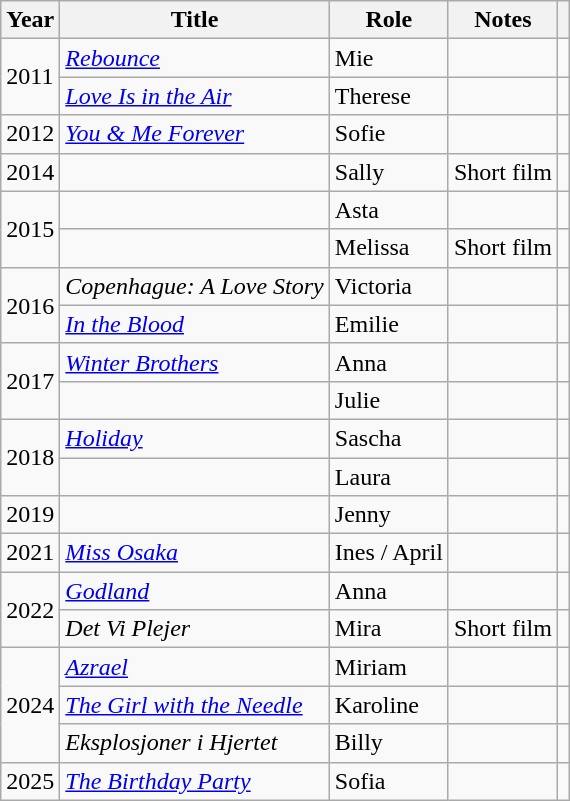<table class="wikitable plainrowheaders sortable">
<tr>
<th>Year</th>
<th>Title</th>
<th>Role</th>
<th class="unsortable">Notes</th>
<th class="unsortable"></th>
</tr>
<tr>
<td rowspan="2">2011</td>
<td><em><a href='#'>Rebounce</a></em></td>
<td>Mie</td>
<td></td>
<td></td>
</tr>
<tr>
<td><em><a href='#'>Love Is in the Air</a></em></td>
<td>Therese</td>
<td></td>
<td></td>
</tr>
<tr>
<td>2012</td>
<td><em><a href='#'>You & Me Forever</a></em></td>
<td>Sofie</td>
<td></td>
<td></td>
</tr>
<tr>
<td>2014</td>
<td><em></em></td>
<td>Sally</td>
<td>Short film</td>
<td></td>
</tr>
<tr>
<td rowspan="2">2015</td>
<td><em></em></td>
<td>Asta</td>
<td></td>
<td></td>
</tr>
<tr>
<td><em></em></td>
<td>Melissa</td>
<td>Short film</td>
<td></td>
</tr>
<tr>
<td rowspan="2">2016</td>
<td><em>Copenhague: A Love Story</em></td>
<td>Victoria</td>
<td></td>
<td></td>
</tr>
<tr>
<td><em><a href='#'>In the Blood</a></em></td>
<td>Emilie</td>
<td></td>
<td></td>
</tr>
<tr>
<td rowspan="2">2017</td>
<td><em><a href='#'>Winter Brothers</a></em></td>
<td>Anna</td>
<td></td>
<td></td>
</tr>
<tr>
<td><em></em></td>
<td>Julie</td>
<td></td>
<td></td>
</tr>
<tr>
<td rowspan="2">2018</td>
<td><em><a href='#'>Holiday</a></em></td>
<td>Sascha</td>
<td></td>
<td></td>
</tr>
<tr>
<td><em></em></td>
<td>Laura</td>
<td></td>
<td></td>
</tr>
<tr>
<td>2019</td>
<td><em></em></td>
<td>Jenny</td>
<td></td>
<td></td>
</tr>
<tr>
<td>2021</td>
<td><em><a href='#'>Miss Osaka</a></em></td>
<td>Ines / April</td>
<td></td>
<td></td>
</tr>
<tr>
<td rowspan="2">2022</td>
<td><em><a href='#'>Godland</a></em></td>
<td>Anna</td>
<td></td>
<td></td>
</tr>
<tr>
<td><em>Det Vi Plejer</em></td>
<td>Mira</td>
<td>Short film</td>
<td></td>
</tr>
<tr>
<td rowspan="3">2024</td>
<td><em><a href='#'>Azrael</a></em></td>
<td>Miriam</td>
<td></td>
<td></td>
</tr>
<tr>
<td><em><a href='#'>The Girl with the Needle</a></em></td>
<td>Karoline</td>
<td></td>
<td></td>
</tr>
<tr>
<td><em>Eksplosjoner i Hjertet</em></td>
<td>Billy</td>
<td></td>
<td></td>
</tr>
<tr>
<td>2025</td>
<td><em><a href='#'>The Birthday Party</a></em></td>
<td>Sofia</td>
<td></td>
<td></td>
</tr>
</table>
